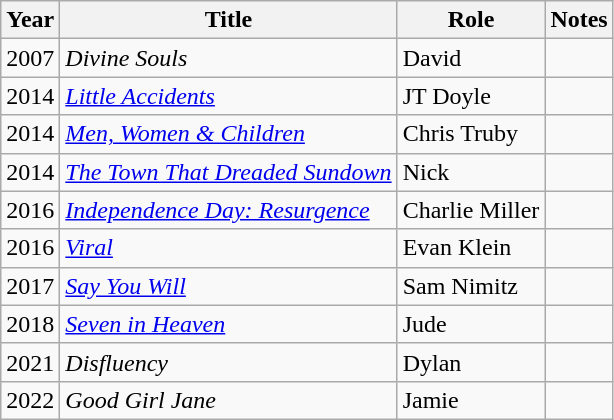<table class="wikitable sortable">
<tr>
<th>Year</th>
<th>Title</th>
<th>Role</th>
<th>Notes</th>
</tr>
<tr>
<td>2007</td>
<td><em>Divine Souls</em></td>
<td>David</td>
<td></td>
</tr>
<tr>
<td>2014</td>
<td><em><a href='#'>Little Accidents</a></em></td>
<td>JT Doyle</td>
<td></td>
</tr>
<tr>
<td>2014</td>
<td><em><a href='#'>Men, Women & Children</a></em></td>
<td>Chris Truby</td>
<td></td>
</tr>
<tr>
<td>2014</td>
<td><em><a href='#'>The Town That Dreaded Sundown</a></em></td>
<td>Nick</td>
<td></td>
</tr>
<tr>
<td>2016</td>
<td><em><a href='#'>Independence Day: Resurgence</a></em></td>
<td>Charlie Miller</td>
<td></td>
</tr>
<tr>
<td>2016</td>
<td><em><a href='#'>Viral</a></em></td>
<td>Evan Klein</td>
<td></td>
</tr>
<tr>
<td>2017</td>
<td><em><a href='#'>Say You Will</a></em></td>
<td>Sam Nimitz</td>
<td></td>
</tr>
<tr>
<td>2018</td>
<td><em><a href='#'>Seven in Heaven</a></em></td>
<td>Jude</td>
<td></td>
</tr>
<tr>
<td>2021</td>
<td><em>Disfluency</em></td>
<td>Dylan</td>
<td></td>
</tr>
<tr>
<td>2022</td>
<td><em>Good Girl Jane</em></td>
<td>Jamie</td>
<td></td>
</tr>
</table>
